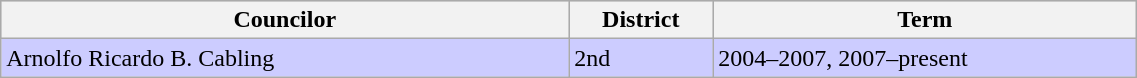<table class="wikitable" width=60%>
<tr bgcolor=#cccccc>
<th width=50%>Councilor</th>
<th>District</th>
<th>Term</th>
</tr>
<tr style="background:#ccccff">
<td>Arnolfo Ricardo B. Cabling</td>
<td>2nd</td>
<td>2004–2007, 2007–present</td>
</tr>
</table>
